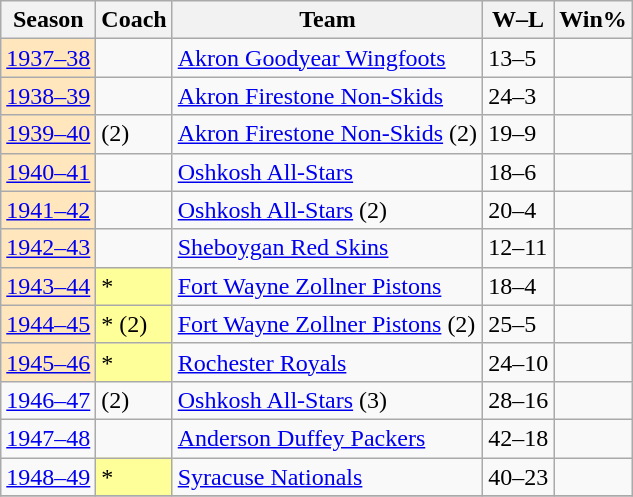<table class="wikitable sortable">
<tr>
<th>Season</th>
<th>Coach</th>
<th>Team</th>
<th>W–L</th>
<th>Win%</th>
</tr>
<tr>
<td style="background-color:#FFE6BD"><a href='#'>1937–38</a></td>
<td></td>
<td><a href='#'>Akron Goodyear Wingfoots</a></td>
<td>13–5</td>
<td></td>
</tr>
<tr>
<td style="background-color:#FFE6BD"><a href='#'>1938–39</a></td>
<td></td>
<td><a href='#'>Akron Firestone Non-Skids</a></td>
<td>24–3</td>
<td></td>
</tr>
<tr>
<td style="background-color:#FFE6BD"><a href='#'>1939–40</a></td>
<td> (2)</td>
<td><a href='#'>Akron Firestone Non-Skids</a> (2)</td>
<td>19–9</td>
<td></td>
</tr>
<tr>
<td style="background-color:#FFE6BD"><a href='#'>1940–41</a></td>
<td></td>
<td><a href='#'>Oshkosh All-Stars</a></td>
<td>18–6</td>
<td></td>
</tr>
<tr>
<td style="background-color:#FFE6BD"><a href='#'>1941–42</a></td>
<td></td>
<td><a href='#'>Oshkosh All-Stars</a> (2)</td>
<td>20–4</td>
<td></td>
</tr>
<tr>
<td style="background-color:#FFE6BD"><a href='#'>1942–43</a></td>
<td></td>
<td><a href='#'>Sheboygan Red Skins</a></td>
<td>12–11</td>
<td></td>
</tr>
<tr>
<td style="background-color:#FFE6BD"><a href='#'>1943–44</a></td>
<td style="background-color:#FFFF99">*</td>
<td><a href='#'>Fort Wayne Zollner Pistons</a></td>
<td>18–4</td>
<td></td>
</tr>
<tr>
<td style="background-color:#FFE6BD"><a href='#'>1944–45</a></td>
<td style="background-color:#FFFF99">* (2)</td>
<td><a href='#'>Fort Wayne Zollner Pistons</a> (2)</td>
<td>25–5</td>
<td></td>
</tr>
<tr>
<td style="background-color:#FFE6BD"><a href='#'>1945–46</a></td>
<td style="background-color:#FFFF99">*</td>
<td><a href='#'>Rochester Royals</a></td>
<td>24–10</td>
<td></td>
</tr>
<tr>
<td><a href='#'>1946–47</a></td>
<td> (2)</td>
<td><a href='#'>Oshkosh All-Stars</a> (3)</td>
<td>28–16</td>
<td></td>
</tr>
<tr>
<td><a href='#'>1947–48</a></td>
<td></td>
<td><a href='#'>Anderson Duffey Packers</a></td>
<td>42–18</td>
<td></td>
</tr>
<tr>
<td><a href='#'>1948–49</a></td>
<td style="background-color:#FFFF99">*</td>
<td><a href='#'>Syracuse Nationals</a></td>
<td>40–23</td>
<td></td>
</tr>
<tr>
</tr>
</table>
